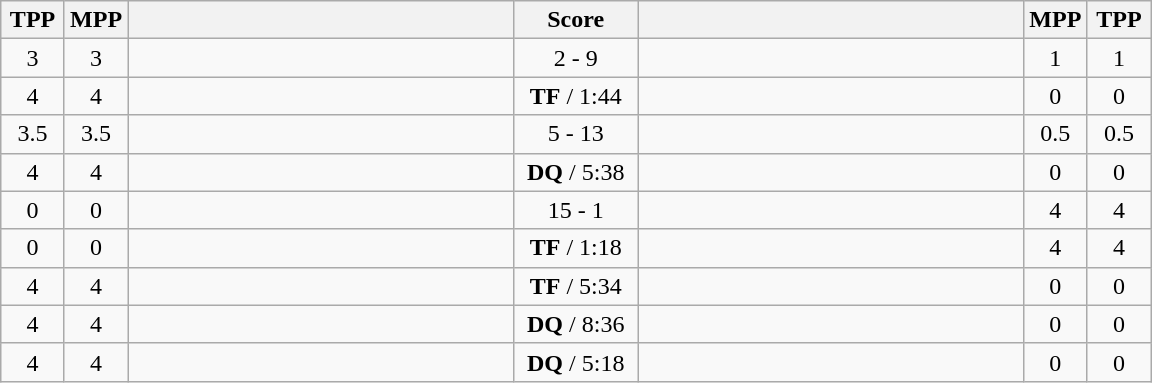<table class="wikitable" style="text-align: center;" |>
<tr>
<th width="35">TPP</th>
<th width="35">MPP</th>
<th width="250"></th>
<th width="75">Score</th>
<th width="250"></th>
<th width="35">MPP</th>
<th width="35">TPP</th>
</tr>
<tr>
<td>3</td>
<td>3</td>
<td style="text-align:left;"></td>
<td>2 - 9</td>
<td style="text-align:left;"><strong></strong></td>
<td>1</td>
<td>1</td>
</tr>
<tr>
<td>4</td>
<td>4</td>
<td style="text-align:left;"></td>
<td><strong>TF</strong> / 1:44</td>
<td style="text-align:left;"><strong></strong></td>
<td>0</td>
<td>0</td>
</tr>
<tr>
<td>3.5</td>
<td>3.5</td>
<td style="text-align:left;"></td>
<td>5 - 13</td>
<td style="text-align:left;"><strong></strong></td>
<td>0.5</td>
<td>0.5</td>
</tr>
<tr>
<td>4</td>
<td>4</td>
<td style="text-align:left;"></td>
<td><strong>DQ</strong> / 5:38</td>
<td style="text-align:left;"><strong></strong></td>
<td>0</td>
<td>0</td>
</tr>
<tr>
<td>0</td>
<td>0</td>
<td style="text-align:left;"><strong></strong></td>
<td>15 - 1</td>
<td style="text-align:left;"></td>
<td>4</td>
<td>4</td>
</tr>
<tr>
<td>0</td>
<td>0</td>
<td style="text-align:left;"><strong></strong></td>
<td><strong>TF</strong> / 1:18</td>
<td style="text-align:left;"></td>
<td>4</td>
<td>4</td>
</tr>
<tr>
<td>4</td>
<td>4</td>
<td style="text-align:left;"></td>
<td><strong>TF</strong> / 5:34</td>
<td style="text-align:left;"><strong></strong></td>
<td>0</td>
<td>0</td>
</tr>
<tr>
<td>4</td>
<td>4</td>
<td style="text-align:left;"></td>
<td><strong>DQ</strong> / 8:36</td>
<td style="text-align:left;"><strong></strong></td>
<td>0</td>
<td>0</td>
</tr>
<tr>
<td>4</td>
<td>4</td>
<td style="text-align:left;"></td>
<td><strong>DQ</strong> / 5:18</td>
<td style="text-align:left;"><strong></strong></td>
<td>0</td>
<td>0</td>
</tr>
</table>
